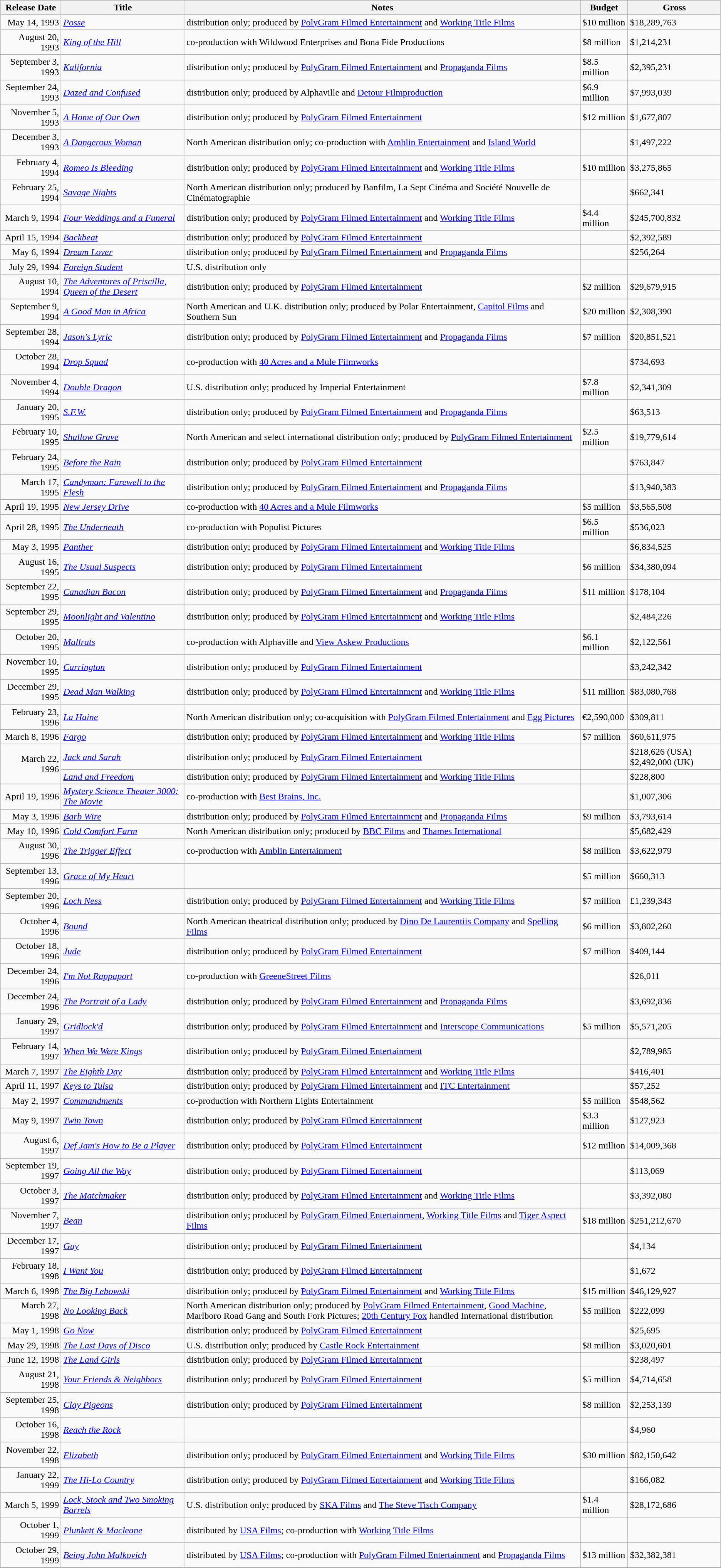<table class="wikitable sortable">
<tr>
<th>Release Date</th>
<th>Title</th>
<th>Notes</th>
<th>Budget</th>
<th>Gross</th>
</tr>
<tr>
<td align="right">May 14, 1993</td>
<td><em><a href='#'>Posse</a></em></td>
<td>distribution only; produced by <a href='#'>PolyGram Filmed Entertainment</a> and <a href='#'>Working Title Films</a></td>
<td>$10 million</td>
<td>$18,289,763</td>
</tr>
<tr>
<td align="right">August 20, 1993</td>
<td><em><a href='#'>King of the Hill</a></em></td>
<td>co-production with Wildwood Enterprises and Bona Fide Productions</td>
<td>$8 million</td>
<td>$1,214,231</td>
</tr>
<tr>
<td align="right">September 3, 1993</td>
<td><em><a href='#'>Kalifornia</a></em></td>
<td>distribution only; produced by <a href='#'>PolyGram Filmed Entertainment</a> and <a href='#'>Propaganda Films</a></td>
<td>$8.5 million</td>
<td>$2,395,231</td>
</tr>
<tr>
<td align="right">September 24, 1993</td>
<td><em><a href='#'>Dazed and Confused</a></em></td>
<td>distribution only; produced by Alphaville and <a href='#'>Detour Filmproduction</a></td>
<td>$6.9 million</td>
<td>$7,993,039</td>
</tr>
<tr>
<td align="right">November 5, 1993</td>
<td><em><a href='#'>A Home of Our Own</a></em></td>
<td>distribution only; produced by <a href='#'>PolyGram Filmed Entertainment</a></td>
<td>$12 million</td>
<td>$1,677,807</td>
</tr>
<tr>
<td align="right">December 3, 1993</td>
<td><em><a href='#'>A Dangerous Woman</a></em></td>
<td>North American distribution only; co-production with <a href='#'>Amblin Entertainment</a> and <a href='#'>Island World</a></td>
<td></td>
<td>$1,497,222</td>
</tr>
<tr>
<td align="right">February 4, 1994</td>
<td><em><a href='#'>Romeo Is Bleeding</a></em></td>
<td>distribution only; produced by <a href='#'>PolyGram Filmed Entertainment</a> and <a href='#'>Working Title Films</a></td>
<td>$10 million</td>
<td>$3,275,865</td>
</tr>
<tr>
<td align="right">February 25, 1994</td>
<td><em><a href='#'>Savage Nights</a></em></td>
<td>North American distribution only; produced by Banfilm, La Sept Cinéma and Société Nouvelle de Cinématographie</td>
<td></td>
<td>$662,341</td>
</tr>
<tr>
<td align="right">March 9, 1994</td>
<td><em><a href='#'>Four Weddings and a Funeral</a></em></td>
<td>distribution only; produced by <a href='#'>PolyGram Filmed Entertainment</a> and <a href='#'>Working Title Films</a></td>
<td>$4.4 million</td>
<td>$245,700,832</td>
</tr>
<tr>
<td align="right">April 15, 1994</td>
<td><em><a href='#'>Backbeat</a></em></td>
<td>distribution only; produced by <a href='#'>PolyGram Filmed Entertainment</a></td>
<td></td>
<td>$2,392,589</td>
</tr>
<tr>
<td align="right">May 6, 1994</td>
<td><em><a href='#'>Dream Lover</a></em></td>
<td>distribution only; produced by <a href='#'>PolyGram Filmed Entertainment</a> and <a href='#'>Propaganda Films</a></td>
<td></td>
<td>$256,264</td>
</tr>
<tr>
<td align="right">July 29, 1994</td>
<td><em><a href='#'>Foreign Student</a></em></td>
<td>U.S. distribution only</td>
<td></td>
<td></td>
</tr>
<tr>
<td align="right">August 10, 1994</td>
<td><em><a href='#'>The Adventures of Priscilla, Queen of the Desert</a></em></td>
<td>distribution only; produced by <a href='#'>PolyGram Filmed Entertainment</a></td>
<td>$2 million</td>
<td>$29,679,915</td>
</tr>
<tr>
<td align="right">September 9, 1994</td>
<td><em><a href='#'>A Good Man in Africa</a></em></td>
<td>North American and U.K. distribution only; produced by Polar Entertainment, <a href='#'>Capitol Films</a> and Southern Sun</td>
<td>$20 million</td>
<td>$2,308,390</td>
</tr>
<tr>
<td align="right">September 28, 1994</td>
<td><em><a href='#'>Jason's Lyric</a></em></td>
<td>distribution only; produced by <a href='#'>PolyGram Filmed Entertainment</a> and <a href='#'>Propaganda Films</a></td>
<td>$7 million</td>
<td>$20,851,521</td>
</tr>
<tr>
<td align="right">October 28, 1994</td>
<td><em><a href='#'>Drop Squad</a></em></td>
<td>co-production with <a href='#'>40 Acres and a Mule Filmworks</a></td>
<td></td>
<td>$734,693</td>
</tr>
<tr>
<td align="right">November 4, 1994</td>
<td><em><a href='#'>Double Dragon</a></em></td>
<td>U.S. distribution only; produced by Imperial Entertainment</td>
<td>$7.8 million</td>
<td>$2,341,309</td>
</tr>
<tr>
<td align="right">January 20, 1995</td>
<td><em><a href='#'>S.F.W.</a></em></td>
<td>distribution only; produced by <a href='#'>PolyGram Filmed Entertainment</a> and <a href='#'>Propaganda Films</a></td>
<td></td>
<td>$63,513</td>
</tr>
<tr>
<td align="right">February 10, 1995</td>
<td><em><a href='#'>Shallow Grave</a></em></td>
<td>North American and select international distribution only; produced by <a href='#'>PolyGram Filmed Entertainment</a></td>
<td>$2.5 million</td>
<td>$19,779,614</td>
</tr>
<tr>
<td align="right">February 24, 1995</td>
<td><em><a href='#'>Before the Rain</a></em></td>
<td>distribution only; produced by <a href='#'>PolyGram Filmed Entertainment</a></td>
<td></td>
<td>$763,847</td>
</tr>
<tr>
<td align="right">March 17, 1995</td>
<td><em><a href='#'>Candyman: Farewell to the Flesh</a></em></td>
<td>distribution only; produced by <a href='#'>PolyGram Filmed Entertainment</a> and <a href='#'>Propaganda Films</a></td>
<td></td>
<td>$13,940,383</td>
</tr>
<tr>
<td align="right">April 19, 1995</td>
<td><em><a href='#'>New Jersey Drive</a></em></td>
<td>co-production with <a href='#'>40 Acres and a Mule Filmworks</a></td>
<td>$5 million</td>
<td>$3,565,508</td>
</tr>
<tr>
<td align="right">April 28, 1995</td>
<td><em><a href='#'>The Underneath</a></em></td>
<td>co-production with Populist Pictures</td>
<td>$6.5 million</td>
<td>$536,023</td>
</tr>
<tr>
<td align="right">May 3, 1995</td>
<td><em><a href='#'>Panther</a></em></td>
<td>distribution only; produced by <a href='#'>PolyGram Filmed Entertainment</a> and <a href='#'>Working Title Films</a></td>
<td></td>
<td>$6,834,525</td>
</tr>
<tr>
<td align="right">August 16, 1995</td>
<td><em><a href='#'>The Usual Suspects</a></em></td>
<td>distribution only; produced by <a href='#'>PolyGram Filmed Entertainment</a></td>
<td>$6 million</td>
<td>$34,380,094</td>
</tr>
<tr>
<td align="right">September 22, 1995</td>
<td><em><a href='#'>Canadian Bacon</a></em></td>
<td>distribution only; produced by <a href='#'>PolyGram Filmed Entertainment</a> and <a href='#'>Propaganda Films</a></td>
<td>$11 million</td>
<td>$178,104</td>
</tr>
<tr>
<td align="right">September 29, 1995</td>
<td><em><a href='#'>Moonlight and Valentino</a></em></td>
<td>distribution only; produced by <a href='#'>PolyGram Filmed Entertainment</a> and <a href='#'>Working Title Films</a></td>
<td></td>
<td>$2,484,226</td>
</tr>
<tr>
<td align="right">October 20, 1995</td>
<td><em><a href='#'>Mallrats</a></em></td>
<td>co-production with Alphaville and <a href='#'>View Askew Productions</a></td>
<td>$6.1 million</td>
<td>$2,122,561</td>
</tr>
<tr>
<td align="right">November 10, 1995</td>
<td><em><a href='#'>Carrington</a></em></td>
<td>distribution only; produced by <a href='#'>PolyGram Filmed Entertainment</a></td>
<td></td>
<td>$3,242,342</td>
</tr>
<tr>
<td align="right">December 29, 1995</td>
<td><em><a href='#'>Dead Man Walking</a></em></td>
<td>distribution only; produced by <a href='#'>PolyGram Filmed Entertainment</a> and <a href='#'>Working Title Films</a></td>
<td>$11 million</td>
<td>$83,080,768</td>
</tr>
<tr>
<td align="right">February 23, 1996</td>
<td><em><a href='#'>La Haine</a></em></td>
<td>North American distribution only; co-acquisition with <a href='#'>PolyGram Filmed Entertainment</a> and <a href='#'>Egg Pictures</a></td>
<td>€2,590,000</td>
<td>$309,811</td>
</tr>
<tr>
<td align="right">March 8, 1996</td>
<td><em><a href='#'>Fargo</a></em></td>
<td>distribution only; produced by <a href='#'>PolyGram Filmed Entertainment</a> and <a href='#'>Working Title Films</a></td>
<td>$7 million</td>
<td>$60,611,975</td>
</tr>
<tr>
<td align="right" rowspan="2">March 22, 1996</td>
<td><em><a href='#'>Jack and Sarah</a></em></td>
<td>distribution only; produced by <a href='#'>PolyGram Filmed Entertainment</a></td>
<td></td>
<td>$218,626 (USA) $2,492,000 (UK)</td>
</tr>
<tr>
<td><em><a href='#'>Land and Freedom</a></em></td>
<td>distribution only; produced by <a href='#'>PolyGram Filmed Entertainment</a> and <a href='#'>Working Title Films</a></td>
<td></td>
<td>$228,800</td>
</tr>
<tr>
<td align="right">April 19, 1996</td>
<td><em><a href='#'>Mystery Science Theater 3000: The Movie</a></em></td>
<td>co-production with <a href='#'>Best Brains, Inc.</a></td>
<td></td>
<td>$1,007,306</td>
</tr>
<tr>
<td align="right">May 3, 1996</td>
<td><em><a href='#'>Barb Wire</a></em></td>
<td>distribution only; produced by <a href='#'>PolyGram Filmed Entertainment</a> and <a href='#'>Propaganda Films</a></td>
<td>$9 million</td>
<td>$3,793,614</td>
</tr>
<tr>
<td align="right">May 10, 1996</td>
<td><em><a href='#'>Cold Comfort Farm</a></em></td>
<td>North American distribution only; produced by <a href='#'>BBC Films</a> and <a href='#'>Thames International</a></td>
<td></td>
<td>$5,682,429</td>
</tr>
<tr>
<td align="right">August 30, 1996</td>
<td><em><a href='#'>The Trigger Effect</a></em></td>
<td>co-production with <a href='#'>Amblin Entertainment</a></td>
<td>$8 million</td>
<td>$3,622,979</td>
</tr>
<tr>
<td align="right">September 13, 1996</td>
<td><em><a href='#'>Grace of My Heart</a></em></td>
<td></td>
<td>$5 million</td>
<td>$660,313</td>
</tr>
<tr>
<td align="right">September 20, 1996</td>
<td><em><a href='#'>Loch Ness</a></em></td>
<td>distribution only; produced by <a href='#'>PolyGram Filmed Entertainment</a> and <a href='#'>Working Title Films</a></td>
<td>$7 million</td>
<td>£1,239,343</td>
</tr>
<tr>
<td align="right">October 4, 1996</td>
<td><em><a href='#'>Bound</a></em></td>
<td>North American theatrical distribution only; produced by <a href='#'>Dino De Laurentiis Company</a> and <a href='#'>Spelling Films</a></td>
<td>$6 million</td>
<td>$3,802,260</td>
</tr>
<tr>
<td align="right">October 18, 1996</td>
<td><em><a href='#'>Jude</a></em></td>
<td>distribution only; produced by <a href='#'>PolyGram Filmed Entertainment</a></td>
<td>$7 million</td>
<td>$409,144</td>
</tr>
<tr>
<td align="right">December 24, 1996</td>
<td><em><a href='#'>I'm Not Rappaport</a></em></td>
<td>co-production with <a href='#'>GreeneStreet Films</a></td>
<td></td>
<td>$26,011</td>
</tr>
<tr>
<td align="right">December 24, 1996</td>
<td><em><a href='#'>The Portrait of a Lady</a></em></td>
<td>distribution only; produced by <a href='#'>PolyGram Filmed Entertainment</a> and <a href='#'>Propaganda Films</a></td>
<td></td>
<td>$3,692,836</td>
</tr>
<tr>
<td align="right">January 29, 1997</td>
<td><em><a href='#'>Gridlock'd</a></em></td>
<td>distribution only; produced by <a href='#'>PolyGram Filmed Entertainment</a> and <a href='#'>Interscope Communications</a></td>
<td>$5 million</td>
<td>$5,571,205</td>
</tr>
<tr>
<td align="right">February 14, 1997</td>
<td><em><a href='#'>When We Were Kings</a></em></td>
<td>distribution only; produced by <a href='#'>PolyGram Filmed Entertainment</a></td>
<td></td>
<td>$2,789,985</td>
</tr>
<tr>
<td align="right">March 7, 1997</td>
<td><em><a href='#'>The Eighth Day</a></em></td>
<td>distribution only; produced by <a href='#'>PolyGram Filmed Entertainment</a> and <a href='#'>Working Title Films</a></td>
<td></td>
<td>$416,401</td>
</tr>
<tr>
<td align="right">April 11, 1997</td>
<td><em><a href='#'>Keys to Tulsa</a></em></td>
<td>distribution only; produced by <a href='#'>PolyGram Filmed Entertainment</a> and <a href='#'>ITC Entertainment</a></td>
<td></td>
<td>$57,252</td>
</tr>
<tr>
<td align="right">May 2, 1997</td>
<td><em><a href='#'>Commandments</a></em></td>
<td>co-production with Northern Lights Entertainment</td>
<td>$5 million</td>
<td>$548,562</td>
</tr>
<tr>
<td align="right">May 9, 1997</td>
<td><em><a href='#'>Twin Town</a></em></td>
<td>distribution only; produced by <a href='#'>PolyGram Filmed Entertainment</a></td>
<td>$3.3 million</td>
<td>$127,923</td>
</tr>
<tr>
<td align="right">August 6, 1997</td>
<td><em><a href='#'>Def Jam's How to Be a Player</a></em></td>
<td>distribution only; produced by <a href='#'>PolyGram Filmed Entertainment</a></td>
<td>$12 million</td>
<td>$14,009,368</td>
</tr>
<tr>
<td align="right">September 19, 1997</td>
<td><em><a href='#'>Going All the Way</a></em></td>
<td>distribution only; produced by <a href='#'>PolyGram Filmed Entertainment</a></td>
<td></td>
<td>$113,069</td>
</tr>
<tr>
<td align="right">October 3, 1997</td>
<td><em><a href='#'>The Matchmaker</a></em></td>
<td>distribution only; produced by <a href='#'>PolyGram Filmed Entertainment</a> and <a href='#'>Working Title Films</a></td>
<td></td>
<td>$3,392,080</td>
</tr>
<tr>
<td align="right">November 7, 1997</td>
<td><em><a href='#'>Bean</a></em></td>
<td>distribution only; produced by <a href='#'>PolyGram Filmed Entertainment</a>, <a href='#'>Working Title Films</a> and <a href='#'>Tiger Aspect Films</a></td>
<td>$18 million</td>
<td>$251,212,670</td>
</tr>
<tr>
<td align="right">December 17, 1997</td>
<td><em><a href='#'>Guy</a></em></td>
<td>distribution only; produced by <a href='#'>PolyGram Filmed Entertainment</a></td>
<td></td>
<td>$4,134</td>
</tr>
<tr>
<td align="right">February 18, 1998</td>
<td><em><a href='#'>I Want You</a></em></td>
<td>distribution only; produced by <a href='#'>PolyGram Filmed Entertainment</a></td>
<td></td>
<td>$1,672</td>
</tr>
<tr>
<td align="right">March 6, 1998</td>
<td><em><a href='#'>The Big Lebowski</a></em></td>
<td>distribution only; produced by <a href='#'>PolyGram Filmed Entertainment</a> and <a href='#'>Working Title Films</a></td>
<td>$15 million</td>
<td>$46,129,927</td>
</tr>
<tr>
<td align="right">March 27, 1998</td>
<td><em><a href='#'>No Looking Back</a></em></td>
<td>North American distribution only; produced by <a href='#'>PolyGram Filmed Entertainment</a>, <a href='#'>Good Machine</a>, Marlboro Road Gang and South Fork Pictures; <a href='#'>20th Century Fox</a> handled International distribution</td>
<td>$5 million</td>
<td>$222,099</td>
</tr>
<tr>
<td align="right">May 1, 1998</td>
<td><em><a href='#'>Go Now</a></em></td>
<td>distribution only; produced by <a href='#'>PolyGram Filmed Entertainment</a></td>
<td></td>
<td>$25,695</td>
</tr>
<tr>
<td align="right">May 29, 1998</td>
<td><em><a href='#'>The Last Days of Disco</a></em></td>
<td>U.S. distribution only; produced by <a href='#'>Castle Rock Entertainment</a></td>
<td>$8 million</td>
<td>$3,020,601</td>
</tr>
<tr>
<td align="right">June 12, 1998</td>
<td><em><a href='#'>The Land Girls</a></em></td>
<td>distribution only; produced by <a href='#'>PolyGram Filmed Entertainment</a></td>
<td></td>
<td>$238,497</td>
</tr>
<tr>
<td align="right">August 21, 1998</td>
<td><em><a href='#'>Your Friends & Neighbors</a></em></td>
<td>distribution only; produced by <a href='#'>PolyGram Filmed Entertainment</a></td>
<td>$5 million</td>
<td>$4,714,658</td>
</tr>
<tr>
<td align="right">September 25, 1998</td>
<td><em><a href='#'>Clay Pigeons</a></em></td>
<td>distribution only; produced by <a href='#'>PolyGram Filmed Entertainment</a></td>
<td>$8 million</td>
<td>$2,253,139</td>
</tr>
<tr>
<td align="right">October 16, 1998</td>
<td><em><a href='#'>Reach the Rock</a></em></td>
<td></td>
<td></td>
<td>$4,960</td>
</tr>
<tr>
<td align="right">November 22, 1998</td>
<td><em><a href='#'>Elizabeth</a></em></td>
<td>distribution only; produced by <a href='#'>PolyGram Filmed Entertainment</a> and <a href='#'>Working Title Films</a></td>
<td>$30 million</td>
<td>$82,150,642</td>
</tr>
<tr>
<td align="right">January 22, 1999</td>
<td><em><a href='#'>The Hi-Lo Country</a></em></td>
<td>distribution only; produced by <a href='#'>PolyGram Filmed Entertainment</a> and <a href='#'>Working Title Films</a></td>
<td></td>
<td>$166,082</td>
</tr>
<tr>
<td align="right">March 5, 1999</td>
<td><em><a href='#'>Lock, Stock and Two Smoking Barrels</a></em></td>
<td>U.S. distribution only; produced by <a href='#'>SKA Films</a> and <a href='#'>The Steve Tisch Company</a></td>
<td>$1.4 million</td>
<td>$28,172,686</td>
</tr>
<tr>
<td align="right">October 1, 1999</td>
<td><em><a href='#'>Plunkett & Macleane</a></em></td>
<td>distributed by <a href='#'>USA Films</a>; co-production with <a href='#'>Working Title Films</a></td>
<td></td>
<td></td>
</tr>
<tr>
<td align="right">October 29, 1999</td>
<td><em><a href='#'>Being John Malkovich</a></em></td>
<td>distributed by <a href='#'>USA Films</a>; co-production with <a href='#'>PolyGram Filmed Entertainment</a> and <a href='#'>Propaganda Films</a></td>
<td>$13 million</td>
<td>$32,382,381</td>
</tr>
<tr>
</tr>
</table>
